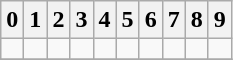<table class="wikitable" style="text-align:center">
<tr valign=top>
<th>0</th>
<th>1</th>
<th>2</th>
<th>3</th>
<th>4</th>
<th>5</th>
<th>6</th>
<th>7</th>
<th>8</th>
<th>9</th>
</tr>
<tr style="font-size:2em">
<td></td>
<td></td>
<td></td>
<td></td>
<td></td>
<td></td>
<td></td>
<td></td>
<td></td>
<td></td>
</tr>
<tr>
</tr>
</table>
